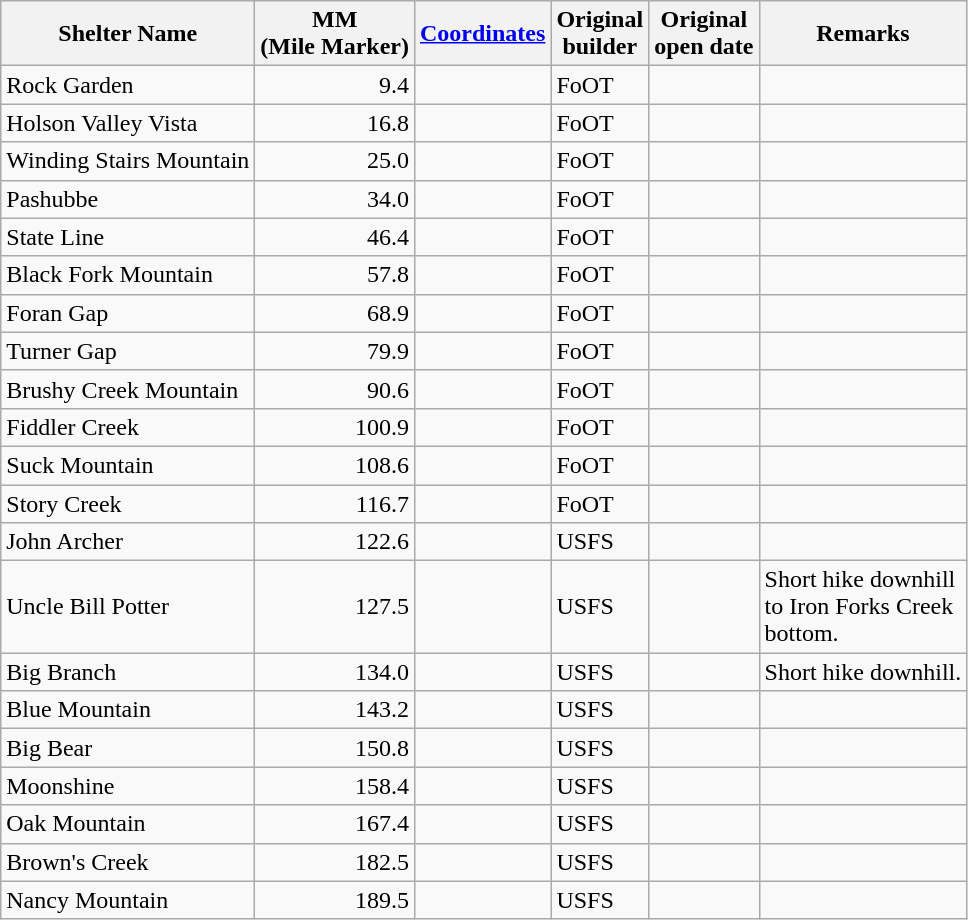<table class="wikitable sortable">
<tr>
<th>Shelter Name</th>
<th>MM<br>(Mile Marker)</th>
<th><a href='#'>Coordinates</a></th>
<th>Original<br>builder</th>
<th>Original<br>open date</th>
<th class=unsortable>Remarks</th>
</tr>
<tr>
<td>Rock Garden</td>
<td style="text-align: right;">9.4</td>
<td></td>
<td>FoOT</td>
<td></td>
<td></td>
</tr>
<tr>
<td>Holson Valley Vista</td>
<td style="text-align: right;">16.8</td>
<td></td>
<td>FoOT</td>
<td></td>
<td></td>
</tr>
<tr>
<td>Winding Stairs Mountain</td>
<td style="text-align: right;">25.0</td>
<td></td>
<td>FoOT</td>
<td></td>
<td></td>
</tr>
<tr>
<td>Pashubbe</td>
<td style="text-align: right;">34.0</td>
<td></td>
<td>FoOT</td>
<td></td>
<td></td>
</tr>
<tr>
<td>State Line</td>
<td style="text-align: right;">46.4</td>
<td></td>
<td>FoOT</td>
<td></td>
<td></td>
</tr>
<tr>
<td>Black Fork Mountain</td>
<td style="text-align: right;">57.8</td>
<td></td>
<td>FoOT</td>
<td></td>
<td></td>
</tr>
<tr>
<td>Foran Gap</td>
<td style="text-align: right;">68.9</td>
<td></td>
<td>FoOT</td>
<td></td>
<td></td>
</tr>
<tr>
<td>Turner Gap</td>
<td style="text-align: right;">79.9</td>
<td></td>
<td>FoOT</td>
<td></td>
<td></td>
</tr>
<tr>
<td>Brushy Creek Mountain</td>
<td style="text-align: right;">90.6</td>
<td></td>
<td>FoOT</td>
<td></td>
<td></td>
</tr>
<tr>
<td>Fiddler Creek</td>
<td style="text-align: right;">100.9</td>
<td></td>
<td>FoOT</td>
<td></td>
<td></td>
</tr>
<tr>
<td>Suck Mountain</td>
<td style="text-align: right;">108.6</td>
<td></td>
<td>FoOT</td>
<td></td>
<td></td>
</tr>
<tr>
<td>Story Creek</td>
<td style="text-align: right;">116.7</td>
<td></td>
<td>FoOT</td>
<td></td>
<td></td>
</tr>
<tr>
<td>John Archer</td>
<td style="text-align: right;">122.6</td>
<td></td>
<td>USFS</td>
<td></td>
<td></td>
</tr>
<tr>
<td>Uncle Bill Potter</td>
<td style="text-align: right;">127.5</td>
<td></td>
<td>USFS</td>
<td></td>
<td>Short hike downhill<br>to Iron Forks Creek<br>bottom.</td>
</tr>
<tr>
<td>Big Branch</td>
<td style="text-align: right;">134.0</td>
<td></td>
<td>USFS</td>
<td></td>
<td>Short hike downhill.</td>
</tr>
<tr>
<td>Blue Mountain</td>
<td style="text-align: right;">143.2</td>
<td></td>
<td>USFS</td>
<td></td>
<td></td>
</tr>
<tr>
<td>Big Bear</td>
<td style="text-align: right;">150.8</td>
<td></td>
<td>USFS</td>
<td></td>
<td></td>
</tr>
<tr>
<td>Moonshine</td>
<td style="text-align: right;">158.4</td>
<td></td>
<td>USFS</td>
<td></td>
<td></td>
</tr>
<tr>
<td>Oak Mountain</td>
<td style="text-align: right;">167.4</td>
<td></td>
<td>USFS</td>
<td></td>
<td></td>
</tr>
<tr>
<td>Brown's Creek</td>
<td style="text-align: right;">182.5</td>
<td></td>
<td>USFS</td>
<td></td>
<td></td>
</tr>
<tr>
<td>Nancy Mountain</td>
<td style="text-align: right;">189.5</td>
<td></td>
<td>USFS</td>
<td></td>
<td></td>
</tr>
</table>
